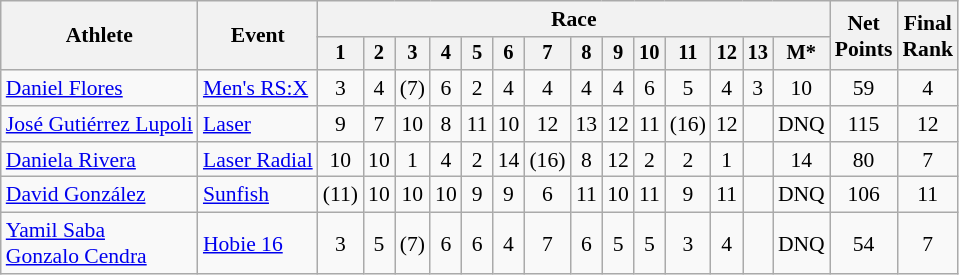<table class="wikitable" style="font-size:90%">
<tr>
<th rowspan=2>Athlete</th>
<th rowspan=2>Event</th>
<th colspan=14>Race</th>
<th rowspan=2>Net<br>Points</th>
<th rowspan=2>Final<br>Rank</th>
</tr>
<tr style="font-size:95%">
<th>1</th>
<th>2</th>
<th>3</th>
<th>4</th>
<th>5</th>
<th>6</th>
<th>7</th>
<th>8</th>
<th>9</th>
<th>10</th>
<th>11</th>
<th>12</th>
<th>13</th>
<th>M*</th>
</tr>
<tr align=center>
<td align=left><a href='#'>Daniel Flores</a></td>
<td align=left><a href='#'>Men's RS:X</a></td>
<td>3</td>
<td>4</td>
<td>(7)</td>
<td>6</td>
<td>2</td>
<td>4</td>
<td>4</td>
<td>4</td>
<td>4</td>
<td>6</td>
<td>5</td>
<td>4</td>
<td>3</td>
<td>10</td>
<td>59</td>
<td>4</td>
</tr>
<tr align=center>
<td align=left><a href='#'>José Gutiérrez Lupoli</a></td>
<td align=left><a href='#'>Laser</a></td>
<td>9</td>
<td>7</td>
<td>10</td>
<td>8</td>
<td>11</td>
<td>10</td>
<td>12</td>
<td>13</td>
<td>12</td>
<td>11</td>
<td>(16)</td>
<td>12</td>
<td></td>
<td>DNQ</td>
<td>115</td>
<td>12</td>
</tr>
<tr align=center>
<td align=left><a href='#'>Daniela Rivera</a></td>
<td align=left><a href='#'>Laser Radial</a></td>
<td>10</td>
<td>10</td>
<td>1</td>
<td>4</td>
<td>2</td>
<td>14</td>
<td>(16)</td>
<td>8</td>
<td>12</td>
<td>2</td>
<td>2</td>
<td>1</td>
<td></td>
<td>14</td>
<td>80</td>
<td>7</td>
</tr>
<tr align=center>
<td align=left><a href='#'>David González</a></td>
<td align=left><a href='#'>Sunfish</a></td>
<td>(11)</td>
<td>10</td>
<td>10</td>
<td>10</td>
<td>9</td>
<td>9</td>
<td>6</td>
<td>11</td>
<td>10</td>
<td>11</td>
<td>9</td>
<td>11</td>
<td></td>
<td>DNQ</td>
<td>106</td>
<td>11</td>
</tr>
<tr align=center>
<td align=left><a href='#'>Yamil Saba</a><br><a href='#'>Gonzalo Cendra</a></td>
<td align=left><a href='#'>Hobie 16</a></td>
<td>3</td>
<td>5</td>
<td>(7)</td>
<td>6</td>
<td>6</td>
<td>4</td>
<td>7</td>
<td>6</td>
<td>5</td>
<td>5</td>
<td>3</td>
<td>4</td>
<td></td>
<td>DNQ</td>
<td>54</td>
<td>7</td>
</tr>
</table>
